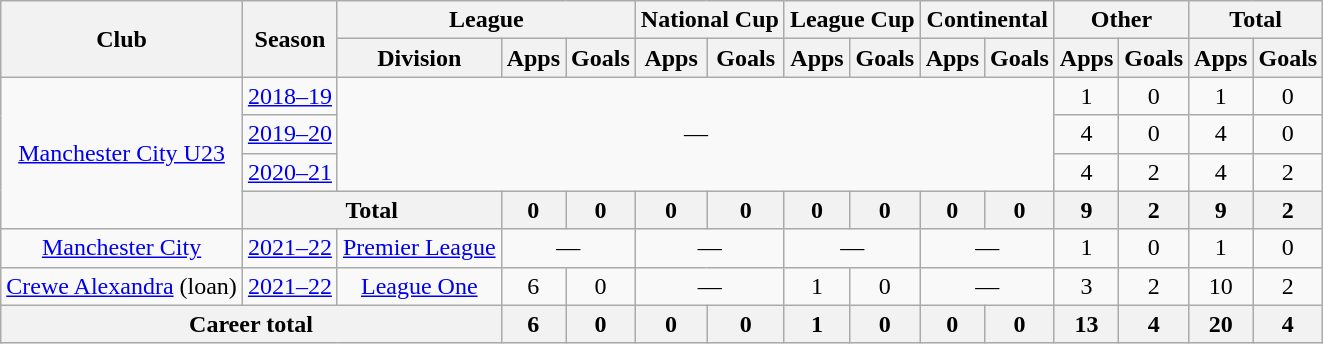<table class="wikitable" style="text-align: center">
<tr>
<th rowspan="2">Club</th>
<th rowspan="2">Season</th>
<th colspan="3">League</th>
<th colspan="2">National Cup</th>
<th colspan="2">League Cup</th>
<th colspan="2">Continental</th>
<th colspan="2">Other</th>
<th colspan="2">Total</th>
</tr>
<tr>
<th>Division</th>
<th>Apps</th>
<th>Goals</th>
<th>Apps</th>
<th>Goals</th>
<th>Apps</th>
<th>Goals</th>
<th>Apps</th>
<th>Goals</th>
<th>Apps</th>
<th>Goals</th>
<th>Apps</th>
<th>Goals</th>
</tr>
<tr>
<td rowspan="4"><a href='#'>Manchester City U23</a></td>
<td><a href='#'>2018–19</a></td>
<td colspan="9" rowspan="3">—</td>
<td>1</td>
<td>0</td>
<td>1</td>
<td>0</td>
</tr>
<tr>
<td><a href='#'>2019–20</a></td>
<td>4</td>
<td>0</td>
<td>4</td>
<td>0</td>
</tr>
<tr>
<td><a href='#'>2020–21</a></td>
<td>4</td>
<td>2</td>
<td>4</td>
<td>2</td>
</tr>
<tr>
<th colspan=2>Total</th>
<th>0</th>
<th>0</th>
<th>0</th>
<th>0</th>
<th>0</th>
<th>0</th>
<th>0</th>
<th>0</th>
<th>9</th>
<th>2</th>
<th>9</th>
<th>2</th>
</tr>
<tr>
<td><a href='#'>Manchester City</a></td>
<td><a href='#'>2021–22</a></td>
<td><a href='#'>Premier League</a></td>
<td colspan="2">—</td>
<td colspan="2">—</td>
<td colspan="2">—</td>
<td colspan="2">—</td>
<td>1</td>
<td>0</td>
<td>1</td>
<td>0</td>
</tr>
<tr>
<td><a href='#'>Crewe Alexandra</a> (loan)</td>
<td><a href='#'>2021–22</a></td>
<td><a href='#'>League One</a></td>
<td>6</td>
<td>0</td>
<td colspan="2">—</td>
<td>1</td>
<td>0</td>
<td colspan="2">—</td>
<td>3</td>
<td>2</td>
<td>10</td>
<td>2</td>
</tr>
<tr>
<th colspan=3>Career total</th>
<th>6</th>
<th>0</th>
<th>0</th>
<th>0</th>
<th>1</th>
<th>0</th>
<th>0</th>
<th>0</th>
<th>13</th>
<th>4</th>
<th>20</th>
<th>4</th>
</tr>
</table>
